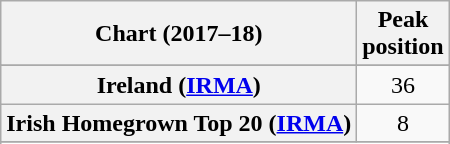<table class="wikitable sortable plainrowheaders" style="text-align:center">
<tr>
<th scope="col">Chart (2017–18)</th>
<th scope="col">Peak<br> position</th>
</tr>
<tr>
</tr>
<tr>
<th scope="row">Ireland (<a href='#'>IRMA</a>)</th>
<td>36</td>
</tr>
<tr>
<th scope="row">Irish Homegrown Top 20 (<a href='#'>IRMA</a>)</th>
<td>8</td>
</tr>
<tr>
</tr>
<tr>
</tr>
</table>
